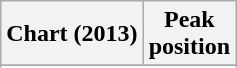<table class="wikitable sortable plainrowheaders" style="text-align:center">
<tr>
<th scope="col">Chart (2013)</th>
<th scope="col">Peak<br> position</th>
</tr>
<tr>
</tr>
<tr>
</tr>
</table>
